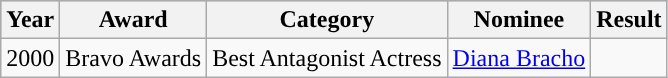<table class="wikitable">
<tr style="background:#b0c4de;">
<th>Year</th>
<th>Award</th>
<th>Category</th>
<th>Nominee</th>
<th>Result</th>
</tr>
<tr>
<td>2000</td>
<td>Bravo Awards</td>
<td>Best Antagonist Actress</td>
<td><a href='#'>Diana Bracho</a></td>
<td></td>
</tr>
</table>
